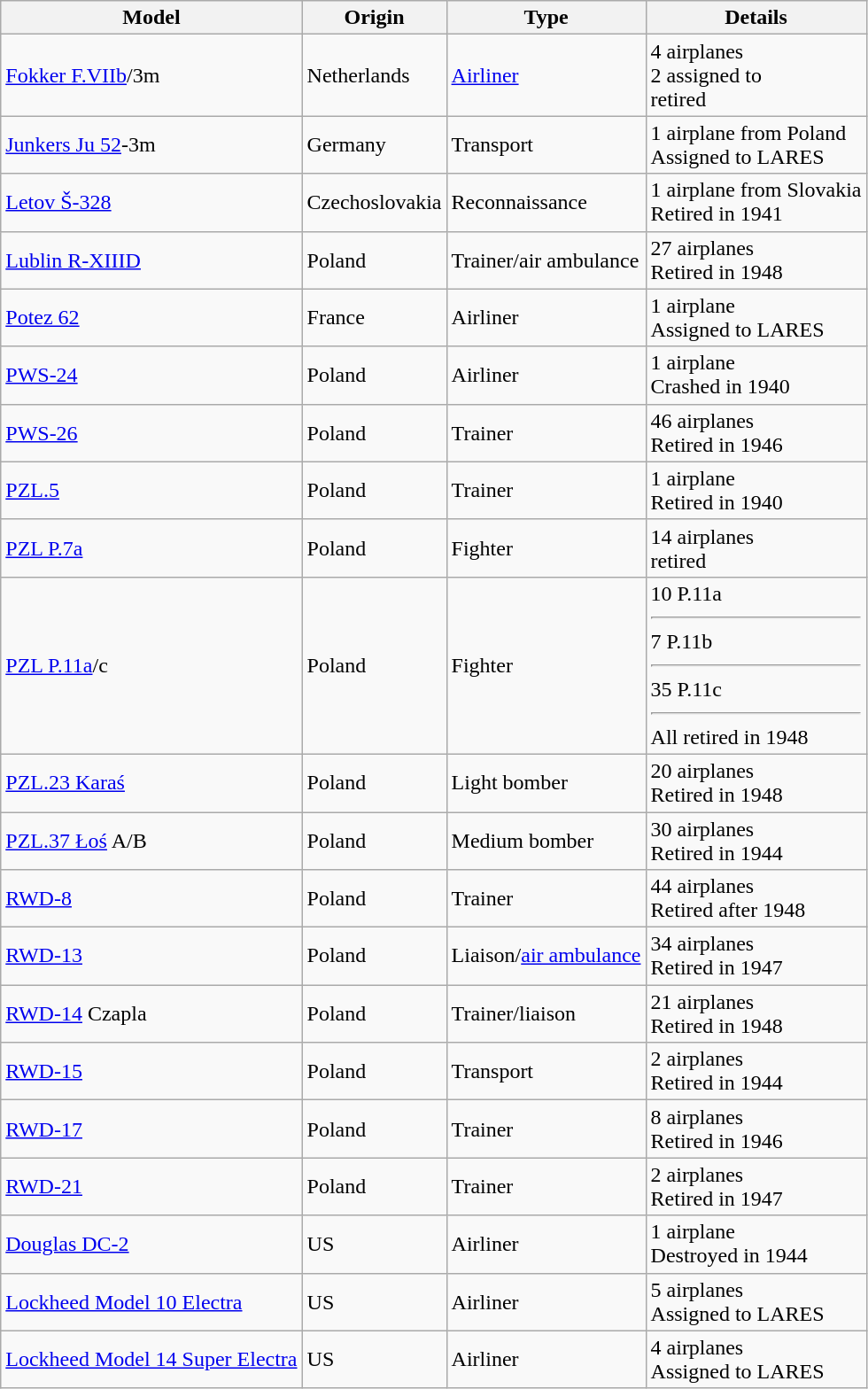<table class="wikitable">
<tr>
<th>Model</th>
<th>Origin</th>
<th>Type</th>
<th>Details</th>
</tr>
<tr>
<td><a href='#'>Fokker F.VIIb</a>/3m</td>
<td>Netherlands</td>
<td><a href='#'>Airliner</a></td>
<td>4 airplanes<br>2 assigned to <br>retired</td>
</tr>
<tr>
<td><a href='#'>Junkers Ju 52</a>-3m</td>
<td>Germany</td>
<td>Transport</td>
<td>1 airplane from Poland<br>Assigned to LARES</td>
</tr>
<tr>
<td><a href='#'>Letov Š-328</a></td>
<td>Czechoslovakia</td>
<td>Reconnaissance</td>
<td>1 airplane from Slovakia<br>Retired in 1941</td>
</tr>
<tr>
<td><a href='#'>Lublin R-XIIID</a></td>
<td>Poland</td>
<td>Trainer/air ambulance</td>
<td>27 airplanes<br>Retired in 1948</td>
</tr>
<tr>
<td><a href='#'>Potez 62</a></td>
<td>France</td>
<td>Airliner</td>
<td>1 airplane<br>Assigned to LARES</td>
</tr>
<tr>
<td><a href='#'>PWS-24</a></td>
<td>Poland</td>
<td>Airliner</td>
<td>1 airplane<br>Crashed in 1940</td>
</tr>
<tr>
<td><a href='#'>PWS-26</a></td>
<td>Poland</td>
<td>Trainer</td>
<td>46 airplanes<br>Retired in 1946</td>
</tr>
<tr>
<td><a href='#'>PZL.5</a></td>
<td>Poland</td>
<td>Trainer</td>
<td>1 airplane<br>Retired in 1940</td>
</tr>
<tr>
<td><a href='#'>PZL P.7a</a></td>
<td>Poland</td>
<td>Fighter</td>
<td>14 airplanes<br>retired</td>
</tr>
<tr>
<td><a href='#'>PZL P.11a</a>/c</td>
<td>Poland</td>
<td>Fighter</td>
<td>10 P.11a<hr>7 P.11b<hr>35 P.11c<hr>All retired	in 1948</td>
</tr>
<tr>
<td><a href='#'>PZL.23 Karaś</a></td>
<td>Poland</td>
<td>Light bomber</td>
<td>20 airplanes<br>Retired in 1948</td>
</tr>
<tr>
<td><a href='#'>PZL.37 Łoś</a> A/B</td>
<td>Poland</td>
<td>Medium bomber</td>
<td>30 airplanes<br>Retired in 1944</td>
</tr>
<tr>
<td><a href='#'>RWD-8</a></td>
<td>Poland</td>
<td>Trainer</td>
<td>44 airplanes<br>Retired after 1948</td>
</tr>
<tr>
<td><a href='#'>RWD-13</a></td>
<td>Poland</td>
<td>Liaison/<a href='#'>air ambulance</a></td>
<td>34 airplanes<br>Retired in 1947</td>
</tr>
<tr>
<td><a href='#'>RWD-14</a> Czapla</td>
<td>Poland</td>
<td>Trainer/liaison</td>
<td>21 airplanes<br>Retired in 1948</td>
</tr>
<tr>
<td><a href='#'>RWD-15</a></td>
<td>Poland</td>
<td>Transport</td>
<td>2 airplanes<br>Retired in 1944</td>
</tr>
<tr>
<td><a href='#'>RWD-17</a></td>
<td>Poland</td>
<td>Trainer</td>
<td>8 airplanes<br>Retired in 1946</td>
</tr>
<tr>
<td><a href='#'>RWD-21</a></td>
<td>Poland</td>
<td>Trainer</td>
<td>2 airplanes<br>Retired in 1947</td>
</tr>
<tr>
<td><a href='#'>Douglas DC-2</a></td>
<td>US</td>
<td>Airliner</td>
<td>1 airplane<br>Destroyed in 1944</td>
</tr>
<tr>
<td><a href='#'>Lockheed Model 10 Electra</a></td>
<td>US</td>
<td>Airliner</td>
<td>5 airplanes<br>Assigned to LARES</td>
</tr>
<tr>
<td><a href='#'>Lockheed Model 14 Super Electra</a></td>
<td>US</td>
<td>Airliner</td>
<td>4 airplanes<br>Assigned to LARES</td>
</tr>
</table>
